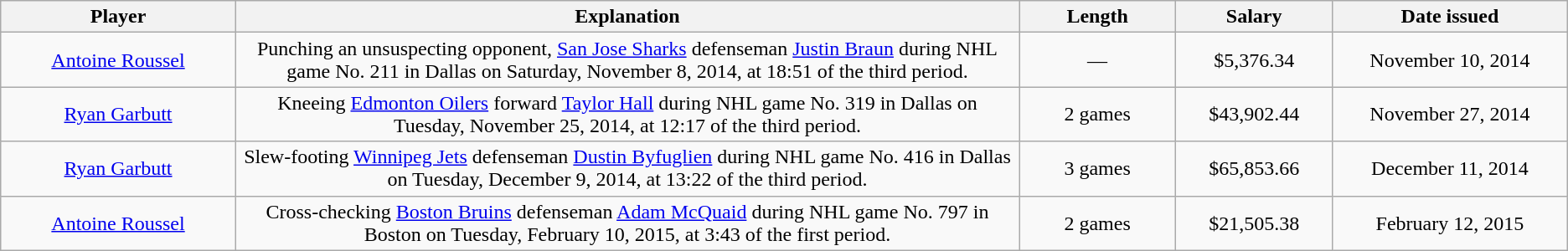<table class="wikitable" style="text-align:center;">
<tr>
<th style="width:15%;">Player</th>
<th style="width:50%;">Explanation</th>
<th style="width:10%;">Length</th>
<th style="width:10%;">Salary</th>
<th style="width:15%;">Date issued</th>
</tr>
<tr>
<td><a href='#'>Antoine Roussel</a></td>
<td>Punching an unsuspecting opponent, <a href='#'>San Jose Sharks</a> defenseman <a href='#'>Justin Braun</a> during NHL game No. 211 in Dallas on Saturday, November 8, 2014, at 18:51 of the third period.</td>
<td>—</td>
<td>$5,376.34</td>
<td>November 10, 2014</td>
</tr>
<tr>
<td><a href='#'>Ryan Garbutt</a></td>
<td>Kneeing <a href='#'>Edmonton Oilers</a> forward <a href='#'>Taylor Hall</a> during NHL game No. 319 in Dallas on Tuesday, November 25, 2014, at 12:17 of the third period.</td>
<td>2 games</td>
<td>$43,902.44</td>
<td>November 27, 2014</td>
</tr>
<tr>
<td><a href='#'>Ryan Garbutt</a></td>
<td>Slew-footing <a href='#'>Winnipeg Jets</a> defenseman <a href='#'>Dustin Byfuglien</a> during NHL game No. 416 in Dallas on Tuesday, December 9, 2014, at 13:22 of the third period.</td>
<td>3 games</td>
<td>$65,853.66</td>
<td>December 11, 2014</td>
</tr>
<tr>
<td><a href='#'>Antoine Roussel</a></td>
<td>Cross-checking <a href='#'>Boston Bruins</a> defenseman <a href='#'>Adam McQuaid</a> during NHL game No. 797 in Boston on Tuesday, February 10, 2015, at 3:43 of the first period.</td>
<td>2 games</td>
<td>$21,505.38</td>
<td>February 12, 2015</td>
</tr>
</table>
